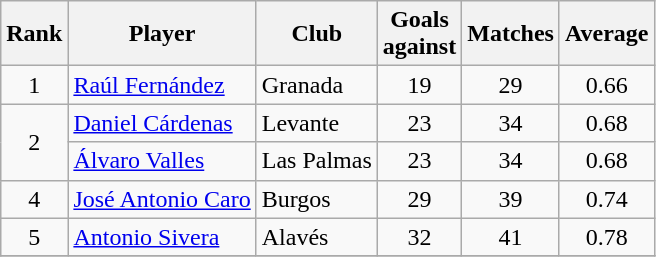<table class="wikitable" style="text-align:center">
<tr>
<th>Rank</th>
<th>Player</th>
<th>Club</th>
<th>Goals<br>against</th>
<th>Matches</th>
<th>Average</th>
</tr>
<tr>
<td>1</td>
<td align=left> <a href='#'>Raúl Fernández</a></td>
<td align=left>Granada</td>
<td>19</td>
<td>29</td>
<td>0.66</td>
</tr>
<tr>
<td rowspan=2>2</td>
<td align=left> <a href='#'>Daniel Cárdenas</a></td>
<td align=left>Levante</td>
<td>23</td>
<td>34</td>
<td>0.68</td>
</tr>
<tr>
<td align=left> <a href='#'>Álvaro Valles</a></td>
<td align=left>Las Palmas</td>
<td>23</td>
<td>34</td>
<td>0.68</td>
</tr>
<tr>
<td>4</td>
<td align=left> <a href='#'>José Antonio Caro</a></td>
<td align=left>Burgos</td>
<td>29</td>
<td>39</td>
<td>0.74</td>
</tr>
<tr>
<td>5</td>
<td align=left> <a href='#'>Antonio Sivera</a></td>
<td align=left>Alavés</td>
<td>32</td>
<td>41</td>
<td>0.78</td>
</tr>
<tr>
</tr>
</table>
